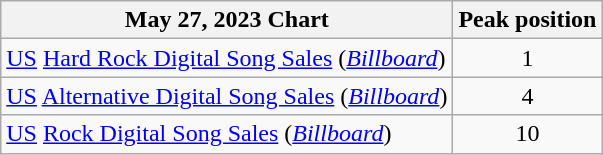<table class="wikitable">
<tr>
<th>May 27, 2023 Chart</th>
<th>Peak position</th>
</tr>
<tr>
<td><a href='#'>US</a> <a href='#'>Hard Rock Digital Song Sales</a> (<em><a href='#'>Billboard</a></em>)</td>
<td style="text-align:center;">1</td>
</tr>
<tr>
<td><a href='#'>US</a> <a href='#'>Alternative Digital Song Sales</a> (<em><a href='#'>Billboard</a></em>)</td>
<td style="text-align:center;">4</td>
</tr>
<tr>
<td><a href='#'>US</a> <a href='#'>Rock Digital Song Sales</a> (<em><a href='#'>Billboard</a></em>)</td>
<td style="text-align:center;">10</td>
</tr>
</table>
